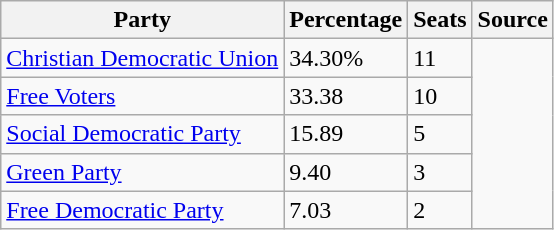<table class="wikitable">
<tr>
<th>Party</th>
<th>Percentage</th>
<th>Seats</th>
<th>Source</th>
</tr>
<tr>
<td><a href='#'>Christian Democratic Union</a></td>
<td>34.30%</td>
<td>11</td>
<td rowspan="5"></td>
</tr>
<tr>
<td><a href='#'>Free Voters</a></td>
<td>33.38</td>
<td>10</td>
</tr>
<tr>
<td><a href='#'>Social Democratic Party</a></td>
<td>15.89</td>
<td>5</td>
</tr>
<tr>
<td><a href='#'>Green Party</a></td>
<td>9.40</td>
<td>3</td>
</tr>
<tr>
<td><a href='#'>Free Democratic Party</a></td>
<td>7.03</td>
<td>2</td>
</tr>
</table>
